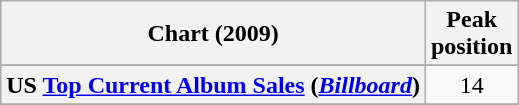<table class="wikitable sortable plainrowheaders" style="text-align:center">
<tr>
<th scope="col">Chart (2009)</th>
<th scope="col">Peak<br>position</th>
</tr>
<tr>
</tr>
<tr>
</tr>
<tr>
<th scope="row">US <a href='#'>Top Current Album Sales</a> (<em><a href='#'>Billboard</a></em>)</th>
<td>14</td>
</tr>
<tr>
</tr>
</table>
